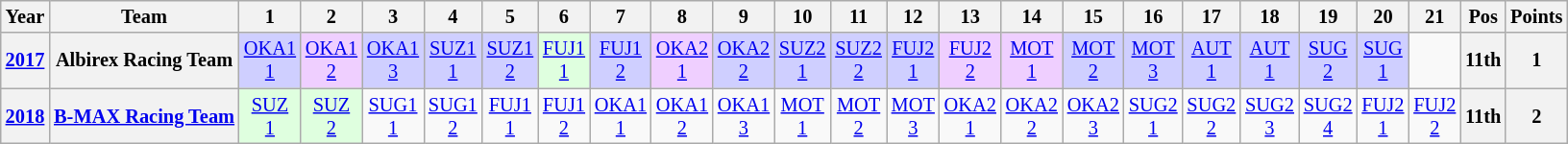<table class="wikitable" style="text-align:center; font-size:85%">
<tr>
<th>Year</th>
<th>Team</th>
<th>1</th>
<th>2</th>
<th>3</th>
<th>4</th>
<th>5</th>
<th>6</th>
<th>7</th>
<th>8</th>
<th>9</th>
<th>10</th>
<th>11</th>
<th>12</th>
<th>13</th>
<th>14</th>
<th>15</th>
<th>16</th>
<th>17</th>
<th>18</th>
<th>19</th>
<th>20</th>
<th>21</th>
<th>Pos</th>
<th>Points</th>
</tr>
<tr>
<th><a href='#'>2017</a></th>
<th nowrap=>Albirex Racing Team</th>
<td style="background:#CFCFFF;"><a href='#'>OKA1<br>1</a><br></td>
<td style="background:#EFCFFF;"><a href='#'>OKA1<br>2</a><br></td>
<td style="background:#CFCFFF;"><a href='#'>OKA1<br>3</a><br></td>
<td style="background:#CFCFFF;"><a href='#'>SUZ1<br>1</a><br></td>
<td style="background:#CFCFFF;"><a href='#'>SUZ1<br>2</a><br></td>
<td style="background:#DFFFDF;"><a href='#'>FUJ1<br>1</a><br></td>
<td style="background:#CFCFFF;"><a href='#'>FUJ1<br>2</a><br></td>
<td style="background:#EFCFFF;"><a href='#'>OKA2<br>1</a><br></td>
<td style="background:#CFCFFF;"><a href='#'>OKA2<br>2</a><br></td>
<td style="background:#CFCFFF;"><a href='#'>SUZ2<br>1</a><br></td>
<td style="background:#CFCFFF;"><a href='#'>SUZ2<br>2</a><br></td>
<td style="background:#CFCFFF;"><a href='#'>FUJ2<br>1</a><br></td>
<td style="background:#EFCFFF;"><a href='#'>FUJ2<br>2</a><br></td>
<td style="background:#EFCFFF;"><a href='#'>MOT<br>1</a><br></td>
<td style="background:#CFCFFF;"><a href='#'>MOT<br>2</a><br></td>
<td style="background:#CFCFFF;"><a href='#'>MOT<br>3</a><br></td>
<td style="background:#CFCFFF;"><a href='#'>AUT<br>1</a><br></td>
<td style="background:#CFCFFF;"><a href='#'>AUT<br>1</a><br></td>
<td style="background:#CFCFFF;"><a href='#'>SUG<br>2</a><br></td>
<td style="background:#CFCFFF;"><a href='#'>SUG<br>1</a><br></td>
<td></td>
<th>11th</th>
<th>1</th>
</tr>
<tr>
<th><a href='#'>2018</a></th>
<th><a href='#'>B-MAX Racing Team</a></th>
<td style="background:#DFFFDF;"><a href='#'>SUZ<br>1</a><br></td>
<td style="background:#DFFFDF;"><a href='#'>SUZ<br>2</a><br></td>
<td style="background:#;"><a href='#'>SUG1<br>1</a></td>
<td style="background:#;"><a href='#'>SUG1<br>2</a></td>
<td style="background:#;"><a href='#'>FUJ1<br>1</a></td>
<td style="background:#;"><a href='#'>FUJ1<br>2</a></td>
<td style="background:#;"><a href='#'>OKA1<br>1</a></td>
<td style="background:#;"><a href='#'>OKA1<br>2</a></td>
<td style="background:#;"><a href='#'>OKA1<br>3</a></td>
<td style="background:#;"><a href='#'>MOT<br>1</a></td>
<td style="background:#;"><a href='#'>MOT<br>2</a></td>
<td style="background:#;"><a href='#'>MOT<br>3</a></td>
<td style="background:#;"><a href='#'>OKA2<br>1</a></td>
<td style="background:#;"><a href='#'>OKA2<br>2</a></td>
<td style="background:#;"><a href='#'>OKA2<br>3</a></td>
<td style="background:#;"><a href='#'>SUG2<br>1</a></td>
<td style="background:#;"><a href='#'>SUG2<br>2</a></td>
<td style="background:#;"><a href='#'>SUG2<br>3</a></td>
<td style="background:#;"><a href='#'>SUG2<br>4</a></td>
<td style="background:#;"><a href='#'>FUJ2<br>1</a></td>
<td style="background:#;"><a href='#'>FUJ2<br>2</a></td>
<th>11th</th>
<th>2</th>
</tr>
</table>
